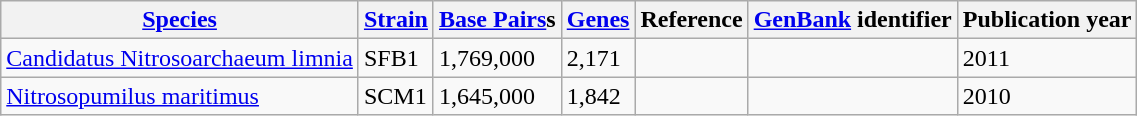<table class="wikitable sortable">
<tr>
<th><a href='#'>Species</a></th>
<th><a href='#'>Strain</a></th>
<th><a href='#'>Base Pairs</a>s</th>
<th><a href='#'>Genes</a></th>
<th>Reference</th>
<th><a href='#'>GenBank</a> identifier</th>
<th>Publication year</th>
</tr>
<tr>
<td><a href='#'>Candidatus Nitrosoarchaeum limnia</a></td>
<td>SFB1</td>
<td>1,769,000</td>
<td>2,171</td>
<td></td>
<td></td>
<td>2011</td>
</tr>
<tr>
<td><a href='#'>Nitrosopumilus maritimus</a></td>
<td>SCM1</td>
<td>1,645,000</td>
<td>1,842</td>
<td></td>
<td></td>
<td>2010</td>
</tr>
</table>
